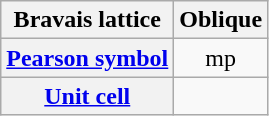<table class="wikitable skin-invert-image">
<tr>
<th>Bravais lattice</th>
<th>Oblique</th>
</tr>
<tr align=center>
<th><a href='#'>Pearson symbol</a></th>
<td>mp</td>
</tr>
<tr>
<th><a href='#'>Unit cell</a></th>
<td></td>
</tr>
</table>
